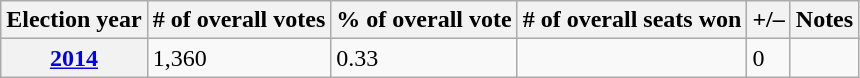<table class=wikitable>
<tr>
<th>Election year</th>
<th># of overall votes</th>
<th>% of overall vote</th>
<th># of overall seats won</th>
<th>+/–</th>
<th>Notes</th>
</tr>
<tr>
<th><a href='#'>2014</a></th>
<td>1,360</td>
<td>0.33</td>
<td></td>
<td> 0</td>
<td></td>
</tr>
</table>
